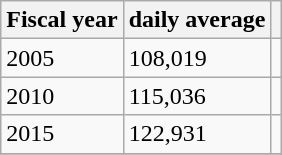<table class="wikitable">
<tr>
<th>Fiscal year</th>
<th>daily average</th>
<th></th>
</tr>
<tr>
<td>2005</td>
<td>108,019</td>
<td></td>
</tr>
<tr>
<td>2010</td>
<td>115,036</td>
<td></td>
</tr>
<tr>
<td>2015</td>
<td>122,931</td>
<td></td>
</tr>
<tr>
</tr>
</table>
